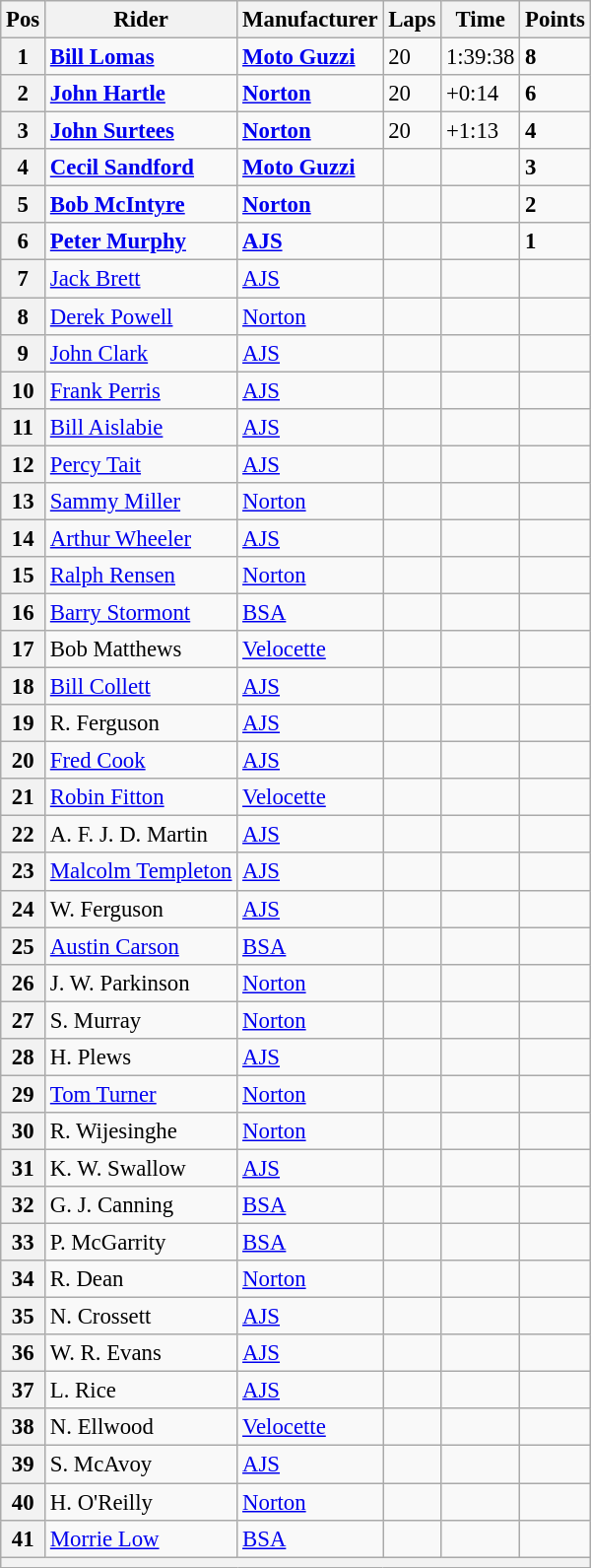<table class="wikitable" style="font-size: 95%;">
<tr>
<th>Pos</th>
<th>Rider</th>
<th>Manufacturer</th>
<th>Laps</th>
<th>Time</th>
<th>Points</th>
</tr>
<tr>
<th>1</th>
<td> <strong><a href='#'>Bill Lomas</a></strong></td>
<td><strong><a href='#'>Moto Guzzi</a></strong></td>
<td>20</td>
<td>1:39:38</td>
<td><strong>8</strong></td>
</tr>
<tr>
<th>2</th>
<td> <strong><a href='#'>John Hartle</a></strong></td>
<td><strong><a href='#'>Norton</a></strong></td>
<td>20</td>
<td>+0:14</td>
<td><strong>6</strong></td>
</tr>
<tr>
<th>3</th>
<td> <strong><a href='#'>John Surtees</a></strong></td>
<td><strong><a href='#'>Norton</a></strong></td>
<td>20</td>
<td>+1:13</td>
<td><strong>4</strong></td>
</tr>
<tr>
<th>4</th>
<td> <strong><a href='#'>Cecil Sandford</a></strong></td>
<td><strong><a href='#'>Moto Guzzi</a></strong></td>
<td></td>
<td></td>
<td><strong>3</strong></td>
</tr>
<tr>
<th>5</th>
<td> <strong><a href='#'>Bob McIntyre</a></strong></td>
<td><strong><a href='#'>Norton</a></strong></td>
<td></td>
<td></td>
<td><strong>2</strong></td>
</tr>
<tr>
<th>6</th>
<td> <strong><a href='#'>Peter Murphy</a></strong></td>
<td><strong><a href='#'>AJS</a></strong></td>
<td></td>
<td></td>
<td><strong>1</strong></td>
</tr>
<tr>
<th>7</th>
<td> <a href='#'>Jack Brett</a></td>
<td><a href='#'>AJS</a></td>
<td></td>
<td></td>
<td></td>
</tr>
<tr>
<th>8</th>
<td> <a href='#'>Derek Powell</a></td>
<td><a href='#'>Norton</a></td>
<td></td>
<td></td>
<td></td>
</tr>
<tr>
<th>9</th>
<td> <a href='#'>John Clark</a></td>
<td><a href='#'>AJS</a></td>
<td></td>
<td></td>
<td></td>
</tr>
<tr>
<th>10</th>
<td> <a href='#'>Frank Perris</a></td>
<td><a href='#'>AJS</a></td>
<td></td>
<td></td>
<td></td>
</tr>
<tr>
<th>11</th>
<td> <a href='#'>Bill Aislabie</a></td>
<td><a href='#'>AJS</a></td>
<td></td>
<td></td>
<td></td>
</tr>
<tr>
<th>12</th>
<td> <a href='#'>Percy Tait</a></td>
<td><a href='#'>AJS</a></td>
<td></td>
<td></td>
<td></td>
</tr>
<tr>
<th>13</th>
<td> <a href='#'>Sammy Miller</a></td>
<td><a href='#'>Norton</a></td>
<td></td>
<td></td>
<td></td>
</tr>
<tr>
<th>14</th>
<td> <a href='#'>Arthur Wheeler</a></td>
<td><a href='#'>AJS</a></td>
<td></td>
<td></td>
<td></td>
</tr>
<tr>
<th>15</th>
<td> <a href='#'>Ralph Rensen</a></td>
<td><a href='#'>Norton</a></td>
<td></td>
<td></td>
<td></td>
</tr>
<tr>
<th>16</th>
<td> <a href='#'>Barry Stormont</a></td>
<td><a href='#'>BSA</a></td>
<td></td>
<td></td>
<td></td>
</tr>
<tr>
<th>17</th>
<td> Bob Matthews</td>
<td><a href='#'>Velocette</a></td>
<td></td>
<td></td>
<td></td>
</tr>
<tr>
<th>18</th>
<td> <a href='#'>Bill Collett</a></td>
<td><a href='#'>AJS</a></td>
<td></td>
<td></td>
<td></td>
</tr>
<tr>
<th>19</th>
<td> R. Ferguson</td>
<td><a href='#'>AJS</a></td>
<td></td>
<td></td>
<td></td>
</tr>
<tr>
<th>20</th>
<td> <a href='#'>Fred Cook</a></td>
<td><a href='#'>AJS</a></td>
<td></td>
<td></td>
<td></td>
</tr>
<tr>
<th>21</th>
<td> <a href='#'>Robin Fitton</a></td>
<td><a href='#'>Velocette</a></td>
<td></td>
<td></td>
<td></td>
</tr>
<tr>
<th>22</th>
<td> A. F. J. D. Martin</td>
<td><a href='#'>AJS</a></td>
<td></td>
<td></td>
<td></td>
</tr>
<tr>
<th>23</th>
<td> <a href='#'>Malcolm Templeton</a></td>
<td><a href='#'>AJS</a></td>
<td></td>
<td></td>
<td></td>
</tr>
<tr>
<th>24</th>
<td> W. Ferguson</td>
<td><a href='#'>AJS</a></td>
<td></td>
<td></td>
<td></td>
</tr>
<tr>
<th>25</th>
<td> <a href='#'>Austin Carson</a></td>
<td><a href='#'>BSA</a></td>
<td></td>
<td></td>
<td></td>
</tr>
<tr>
<th>26</th>
<td> J. W. Parkinson</td>
<td><a href='#'>Norton</a></td>
<td></td>
<td></td>
<td></td>
</tr>
<tr>
<th>27</th>
<td> S. Murray</td>
<td><a href='#'>Norton</a></td>
<td></td>
<td></td>
<td></td>
</tr>
<tr>
<th>28</th>
<td> H. Plews</td>
<td><a href='#'>AJS</a></td>
<td></td>
<td></td>
<td></td>
</tr>
<tr>
<th>29</th>
<td> <a href='#'>Tom Turner</a></td>
<td><a href='#'>Norton</a></td>
<td></td>
<td></td>
<td></td>
</tr>
<tr>
<th>30</th>
<td> R. Wijesinghe</td>
<td><a href='#'>Norton</a></td>
<td></td>
<td></td>
<td></td>
</tr>
<tr>
<th>31</th>
<td> K. W. Swallow</td>
<td><a href='#'>AJS</a></td>
<td></td>
<td></td>
<td></td>
</tr>
<tr>
<th>32</th>
<td> G. J. Canning</td>
<td><a href='#'>BSA</a></td>
<td></td>
<td></td>
<td></td>
</tr>
<tr>
<th>33</th>
<td> P. McGarrity</td>
<td><a href='#'>BSA</a></td>
<td></td>
<td></td>
<td></td>
</tr>
<tr>
<th>34</th>
<td> R. Dean</td>
<td><a href='#'>Norton</a></td>
<td></td>
<td></td>
<td></td>
</tr>
<tr>
<th>35</th>
<td> N. Crossett</td>
<td><a href='#'>AJS</a></td>
<td></td>
<td></td>
<td></td>
</tr>
<tr>
<th>36</th>
<td> W. R. Evans</td>
<td><a href='#'>AJS</a></td>
<td></td>
<td></td>
<td></td>
</tr>
<tr>
<th>37</th>
<td> L. Rice</td>
<td><a href='#'>AJS</a></td>
<td></td>
<td></td>
<td></td>
</tr>
<tr>
<th>38</th>
<td> N. Ellwood</td>
<td><a href='#'>Velocette</a></td>
<td></td>
<td></td>
<td></td>
</tr>
<tr>
<th>39</th>
<td> S. McAvoy</td>
<td><a href='#'>AJS</a></td>
<td></td>
<td></td>
<td></td>
</tr>
<tr>
<th>40</th>
<td> H. O'Reilly</td>
<td><a href='#'>Norton</a></td>
<td></td>
<td></td>
<td></td>
</tr>
<tr>
<th>41</th>
<td> <a href='#'>Morrie Low</a></td>
<td><a href='#'>BSA</a></td>
<td></td>
<td></td>
<td></td>
</tr>
<tr>
<th colspan=6></th>
</tr>
</table>
